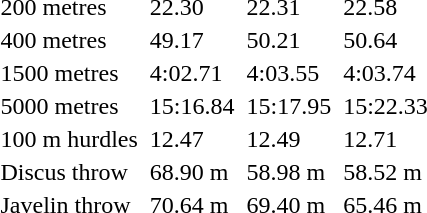<table>
<tr>
<td>200 metres</td>
<td></td>
<td>22.30</td>
<td></td>
<td>22.31</td>
<td></td>
<td>22.58</td>
</tr>
<tr>
<td>400 metres</td>
<td></td>
<td>49.17</td>
<td></td>
<td>50.21</td>
<td></td>
<td>50.64</td>
</tr>
<tr>
<td>1500 metres</td>
<td></td>
<td>4:02.71</td>
<td></td>
<td>4:03.55</td>
<td></td>
<td>4:03.74</td>
</tr>
<tr>
<td>5000 metres</td>
<td></td>
<td>15:16.84</td>
<td></td>
<td>15:17.95</td>
<td></td>
<td>15:22.33</td>
</tr>
<tr>
<td>100 m hurdles</td>
<td></td>
<td>12.47</td>
<td></td>
<td>12.49</td>
<td></td>
<td>12.71</td>
</tr>
<tr>
<td>Discus throw</td>
<td></td>
<td>68.90 m</td>
<td></td>
<td>58.98 m</td>
<td></td>
<td>58.52 m</td>
</tr>
<tr>
<td>Javelin throw</td>
<td></td>
<td>70.64 m</td>
<td></td>
<td>69.40 m</td>
<td></td>
<td>65.46 m</td>
</tr>
</table>
